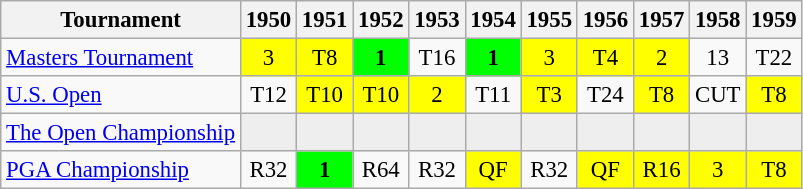<table class="wikitable" style="font-size:95%;text-align:center;">
<tr>
<th>Tournament</th>
<th>1950</th>
<th>1951</th>
<th>1952</th>
<th>1953</th>
<th>1954</th>
<th>1955</th>
<th>1956</th>
<th>1957</th>
<th>1958</th>
<th>1959</th>
</tr>
<tr>
<td align=left><a href='#'>Masters Tournament</a></td>
<td style="background:yellow;">3</td>
<td style="background:yellow;">T8</td>
<td style="background:lime;"><strong>1</strong></td>
<td>T16</td>
<td style="background:lime;"><strong>1</strong></td>
<td style="background:yellow;">3</td>
<td style="background:yellow;">T4</td>
<td style="background:yellow;">2</td>
<td>13</td>
<td>T22</td>
</tr>
<tr>
<td align=left><a href='#'>U.S. Open</a></td>
<td>T12</td>
<td style="background:yellow;">T10</td>
<td style="background:yellow;">T10</td>
<td style="background:yellow;">2</td>
<td>T11</td>
<td style="background:yellow;">T3</td>
<td>T24</td>
<td style="background:yellow;">T8</td>
<td>CUT</td>
<td style="background:yellow;">T8</td>
</tr>
<tr>
<td align=left><a href='#'>The Open Championship</a></td>
<td style="background:#eeeeee;"></td>
<td style="background:#eeeeee;"></td>
<td style="background:#eeeeee;"></td>
<td style="background:#eeeeee;"></td>
<td style="background:#eeeeee;"></td>
<td style="background:#eeeeee;"></td>
<td style="background:#eeeeee;"></td>
<td style="background:#eeeeee;"></td>
<td style="background:#eeeeee;"></td>
<td style="background:#eeeeee;"></td>
</tr>
<tr>
<td align=left><a href='#'>PGA Championship</a></td>
<td>R32</td>
<td style="background:lime;"><strong>1</strong></td>
<td>R64</td>
<td>R32</td>
<td style="background:yellow;">QF</td>
<td>R32</td>
<td style="background:yellow;">QF</td>
<td style="background:yellow;">R16</td>
<td style="background:yellow;">3</td>
<td style="background:yellow;">T8</td>
</tr>
</table>
